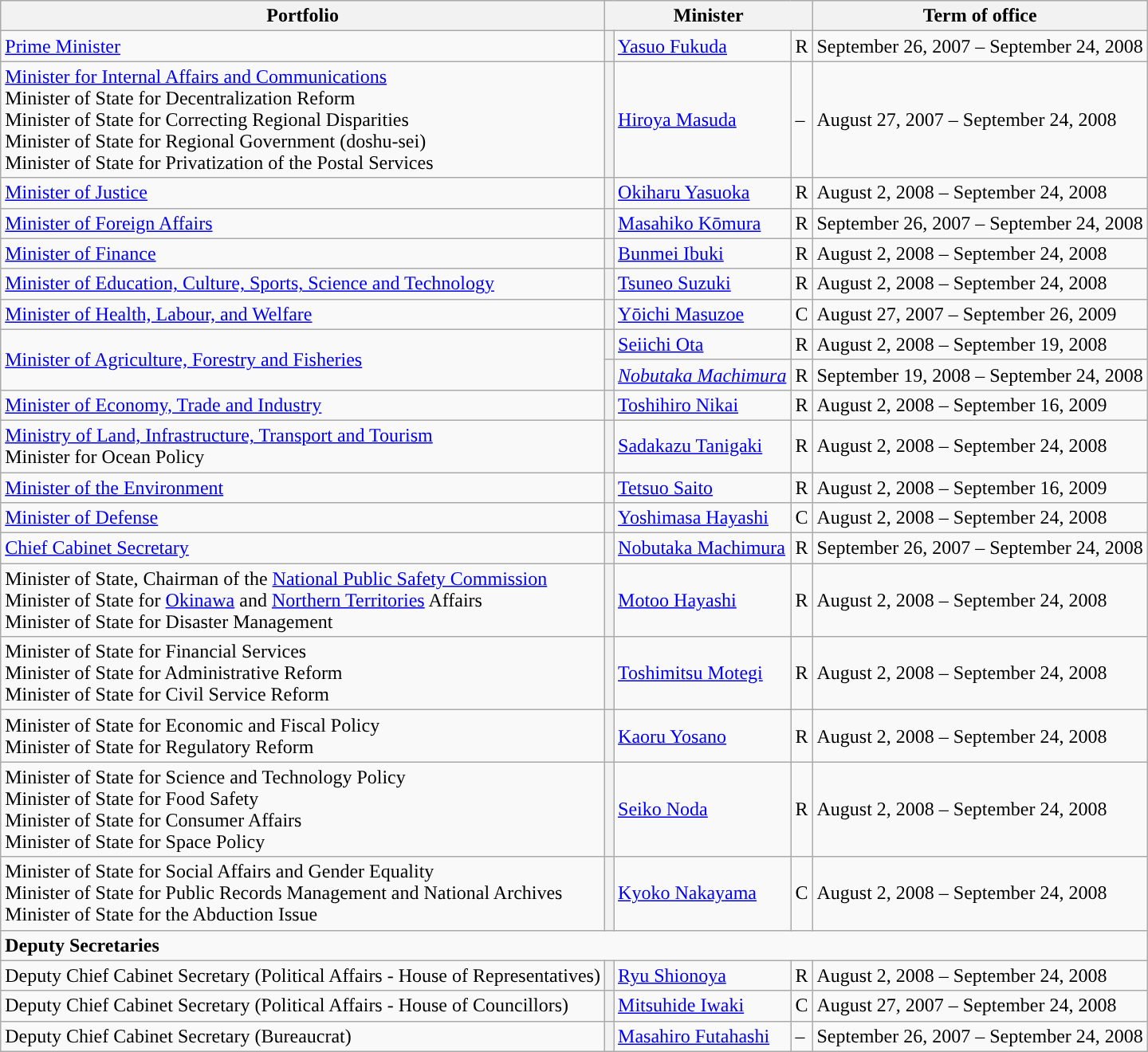<table class="wikitable">
<tr>
<th>Portfolio</th>
<th colspan=3>Minister</th>
<th>Term of office</th>
</tr>
<tr>
<td><a href='#'>Prime Minister</a></td>
<th style="color:inherit;background-color: "></th>
<td><a href='#'>Yasuo Fukuda</a></td>
<td>R</td>
<td>September 26, 2007 – September 24, 2008</td>
</tr>
<tr>
<td><a href='#'>Minister for Internal Affairs and Communications</a> <br>Minister of State for Decentralization Reform  <br>Minister of State for Correcting Regional Disparities <br>Minister of State for Regional Government (doshu-sei) <br>Minister of State for Privatization of the Postal Services</td>
<th style="color:inherit;background-color: "></th>
<td><a href='#'>Hiroya Masuda</a></td>
<td>–</td>
<td>August 27, 2007 – September 24, 2008</td>
</tr>
<tr>
<td><a href='#'>Minister of Justice</a></td>
<th style="color:inherit;background-color: "></th>
<td><a href='#'>Okiharu Yasuoka</a></td>
<td>R</td>
<td>August 2, 2008 – September 24, 2008</td>
</tr>
<tr>
<td><a href='#'>Minister of Foreign Affairs</a></td>
<th style="color:inherit;background-color: "></th>
<td><a href='#'>Masahiko Kōmura</a></td>
<td>R</td>
<td>September 26, 2007 – September 24, 2008</td>
</tr>
<tr>
<td><a href='#'>Minister of Finance</a></td>
<th style="color:inherit;background-color: "></th>
<td><a href='#'>Bunmei Ibuki</a></td>
<td>R</td>
<td>August 2, 2008 – September 24, 2008</td>
</tr>
<tr>
<td><a href='#'>Minister of Education, Culture, Sports, Science and Technology</a></td>
<th style="color:inherit;background-color: "></th>
<td><a href='#'>Tsuneo Suzuki</a></td>
<td>R</td>
<td>August 2, 2008 – September 24, 2008</td>
</tr>
<tr>
<td><a href='#'>Minister of Health, Labour, and Welfare</a></td>
<th style="color:inherit;background-color: "></th>
<td><a href='#'>Yōichi Masuzoe</a></td>
<td>C</td>
<td>August 27, 2007 – September 26, 2009</td>
</tr>
<tr>
<td rowspan=2><a href='#'>Minister of Agriculture, Forestry and Fisheries</a></td>
<th style="color:inherit;background-color: "></th>
<td><a href='#'>Seiichi Ota</a></td>
<td>R</td>
<td>August 2, 2008 – September 19, 2008</td>
</tr>
<tr>
<th style="color:inherit;background-color: "></th>
<td><em><a href='#'>Nobutaka Machimura</a></em></td>
<td>R</td>
<td>September 19, 2008 – September 24, 2008</td>
</tr>
<tr>
<td><a href='#'>Minister of Economy, Trade and Industry</a></td>
<th style="color:inherit;background-color: "></th>
<td><a href='#'>Toshihiro Nikai</a></td>
<td>R</td>
<td>August 2, 2008 – September 16, 2009</td>
</tr>
<tr>
<td><a href='#'>Ministry of Land, Infrastructure, Transport and Tourism</a> <br>Minister for Ocean Policy</td>
<th style="color:inherit;background-color: "></th>
<td><a href='#'>Sadakazu Tanigaki</a></td>
<td>R</td>
<td>August 2, 2008 – September 24, 2008</td>
</tr>
<tr>
<td><a href='#'>Minister of the Environment</a></td>
<th style="color:inherit;background-color: "></th>
<td><a href='#'>Tetsuo Saito</a></td>
<td>R</td>
<td>August 2, 2008 – September 16, 2009</td>
</tr>
<tr>
<td><a href='#'>Minister of Defense</a></td>
<th style="color:inherit;background-color: "></th>
<td><a href='#'>Yoshimasa Hayashi</a></td>
<td>C</td>
<td>August 2, 2008 – September 24, 2008</td>
</tr>
<tr>
<td><a href='#'>Chief Cabinet Secretary</a></td>
<th style="color:inherit;background-color: "></th>
<td><a href='#'>Nobutaka Machimura</a></td>
<td>R</td>
<td>September 26, 2007 – September 24, 2008</td>
</tr>
<tr>
<td>Minister of State, Chairman of the <a href='#'>National Public Safety Commission</a> <br>Minister of State for <a href='#'>Okinawa</a> and <a href='#'>Northern Territories</a> Affairs <br>Minister of State for Disaster Management</td>
<th style="color:inherit;background-color: "></th>
<td><a href='#'>Motoo Hayashi</a></td>
<td>R</td>
<td>August 2, 2008 – September 24, 2008</td>
</tr>
<tr>
<td>Minister of State for Financial Services <br>Minister of State for Administrative Reform <br>Minister of State for Civil Service Reform</td>
<th style="color:inherit;background-color: "></th>
<td><a href='#'>Toshimitsu Motegi</a></td>
<td>R</td>
<td>August 2, 2008 – September 24, 2008</td>
</tr>
<tr>
<td>Minister of State for Economic and Fiscal Policy <br>Minister of State for Regulatory Reform</td>
<th style="color:inherit;background-color: "></th>
<td><a href='#'>Kaoru Yosano</a></td>
<td>R</td>
<td>August 2, 2008 – September 24, 2008</td>
</tr>
<tr>
<td>Minister of State for Science and Technology Policy <br>Minister of State for Food Safety <br>Minister of State for Consumer Affairs <br>Minister of State for Space Policy</td>
<th style="color:inherit;background-color: "></th>
<td><a href='#'>Seiko Noda</a></td>
<td>R</td>
<td>August 2, 2008 – September 24, 2008</td>
</tr>
<tr>
<td>Minister of State for Social Affairs and Gender Equality <br>Minister of State for Public Records Management and National Archives <br>Minister of State for the Abduction Issue</td>
<th style="color:inherit;background-color: "></th>
<td><a href='#'>Kyoko Nakayama</a></td>
<td>C</td>
<td>August 2, 2008 – September 24, 2008</td>
</tr>
<tr>
<td colspan=5><strong>Deputy Secretaries</strong></td>
</tr>
<tr>
<td>Deputy Chief Cabinet Secretary (Political Affairs - House of Representatives)</td>
<th style="color:inherit;background-color: "></th>
<td><a href='#'>Ryu Shionoya</a></td>
<td>R</td>
<td>August 2, 2008 – September 24, 2008</td>
</tr>
<tr>
<td>Deputy Chief Cabinet Secretary (Political Affairs - House of Councillors)</td>
<th style="color:inherit;background-color: "></th>
<td><a href='#'>Mitsuhide Iwaki</a></td>
<td>C</td>
<td>August 27, 2007 – September 24, 2008</td>
</tr>
<tr>
<td>Deputy Chief Cabinet Secretary (Bureaucrat)</td>
<th style="color:inherit;background-color: "></th>
<td><a href='#'>Masahiro Futahashi</a></td>
<td>–</td>
<td>September 26, 2007 – September 24, 2008</td>
</tr>
</table>
